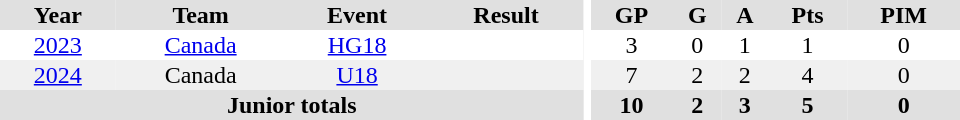<table border="0" cellpadding="1" cellspacing="0" ID="Table3" style="text-align:center; width:40em">
<tr bgcolor="#e0e0e0">
<th>Year</th>
<th>Team</th>
<th>Event</th>
<th>Result</th>
<th rowspan="99" bgcolor="#ffffff"></th>
<th>GP</th>
<th>G</th>
<th>A</th>
<th>Pts</th>
<th>PIM</th>
</tr>
<tr>
<td><a href='#'>2023</a></td>
<td><a href='#'>Canada</a></td>
<td><a href='#'>HG18</a></td>
<td></td>
<td>3</td>
<td>0</td>
<td>1</td>
<td>1</td>
<td>0</td>
</tr>
<tr bgcolor="f0f0f0">
<td><a href='#'>2024</a></td>
<td>Canada</td>
<td><a href='#'>U18</a></td>
<td></td>
<td>7</td>
<td>2</td>
<td>2</td>
<td>4</td>
<td>0</td>
</tr>
<tr bgcolor="#e0e0e0">
<th colspan="4">Junior totals</th>
<th>10</th>
<th>2</th>
<th>3</th>
<th>5</th>
<th>0</th>
</tr>
</table>
